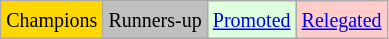<table class="wikitable">
<tr>
<td bgcolor=gold><small>Champions</small></td>
<td bgcolor=silver><small>Runners-up</small></td>
<td bgcolor="#DDFFDD"><small><a href='#'>Promoted</a></small></td>
<td bgcolor="#FFCCCC"><small><a href='#'>Relegated</a></small></td>
</tr>
</table>
